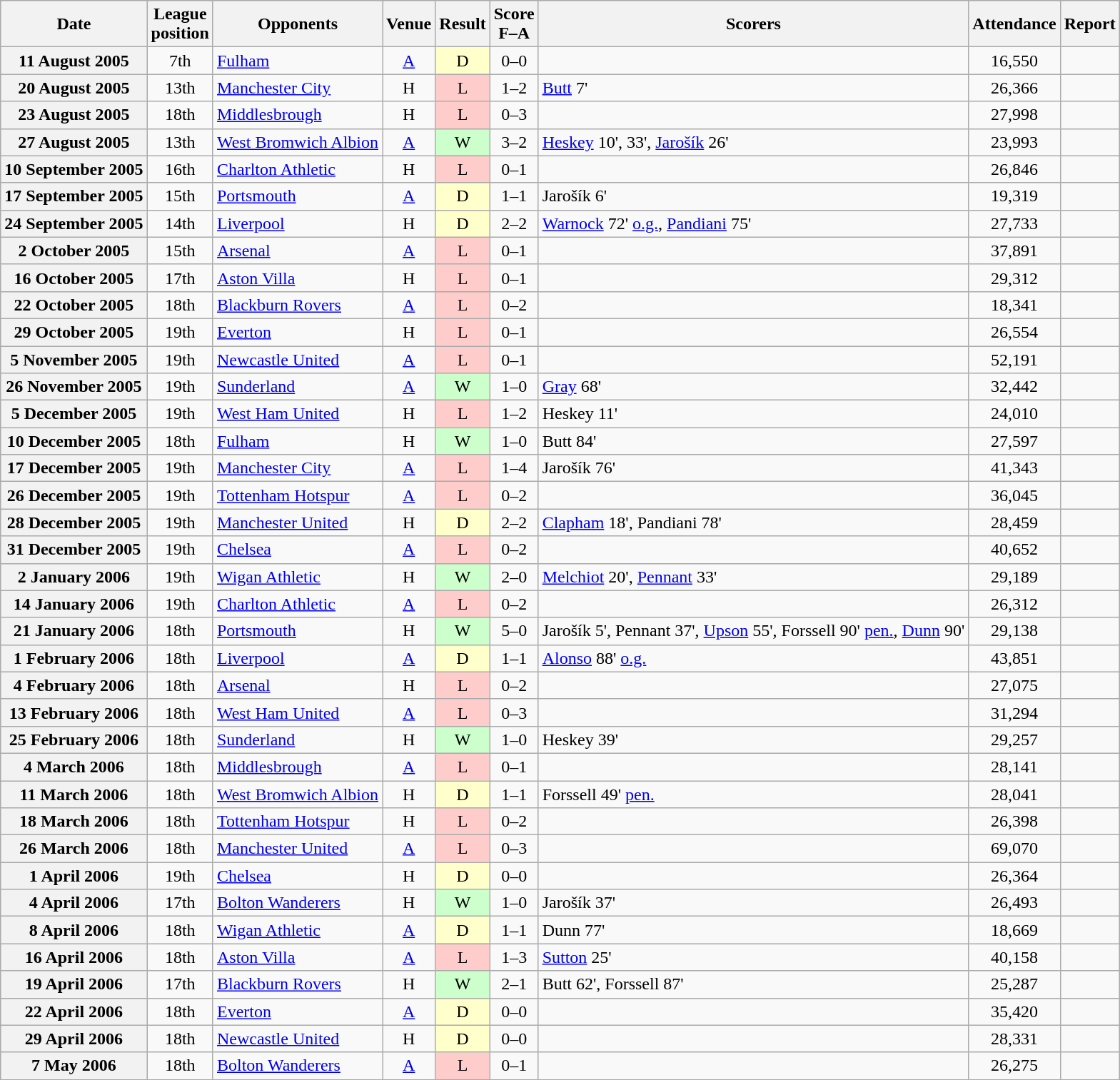<table class="wikitable plainrowheaders" style="text-align:center">
<tr>
<th scope="col">Date</th>
<th scope="col">League<br>position</th>
<th scope="col">Opponents</th>
<th scope="col">Venue</th>
<th scope="col">Result</th>
<th scope="col">Score<br>F–A</th>
<th scope="col">Scorers</th>
<th scope="col">Attendance</th>
<th scope="col">Report</th>
</tr>
<tr>
<th scope="row">11 August 2005</th>
<td>7th</td>
<td align="left"><a href='#'>Fulham</a></td>
<td><a href='#'>A</a></td>
<td style="background:#ffc">D</td>
<td>0–0</td>
<td></td>
<td>16,550</td>
<td></td>
</tr>
<tr>
<th scope="row">20 August 2005</th>
<td>13th</td>
<td align="left"><a href='#'>Manchester City</a></td>
<td>H</td>
<td style="background:#fcc">L</td>
<td>1–2</td>
<td align=left><a href='#'>Butt</a> 7'</td>
<td>26,366</td>
<td></td>
</tr>
<tr>
<th scope="row">23 August 2005</th>
<td>18th</td>
<td align="left"><a href='#'>Middlesbrough</a></td>
<td>H</td>
<td style="background:#fcc">L</td>
<td>0–3</td>
<td></td>
<td>27,998</td>
<td></td>
</tr>
<tr>
<th scope="row">27 August 2005</th>
<td>13th</td>
<td align="left"><a href='#'>West Bromwich Albion</a></td>
<td><a href='#'>A</a></td>
<td style="background:#cfc">W</td>
<td>3–2</td>
<td align="left"><a href='#'>Heskey</a> 10', 33', <a href='#'>Jarošík</a> 26'</td>
<td>23,993</td>
<td></td>
</tr>
<tr>
<th scope="row">10 September 2005</th>
<td>16th</td>
<td align="left"><a href='#'>Charlton Athletic</a></td>
<td>H</td>
<td style="background:#fcc">L</td>
<td>0–1</td>
<td></td>
<td>26,846</td>
<td></td>
</tr>
<tr>
<th scope="row">17 September 2005</th>
<td>15th</td>
<td align="left"><a href='#'>Portsmouth</a></td>
<td><a href='#'>A</a></td>
<td style="background:#ffc">D</td>
<td>1–1</td>
<td align="left">Jarošík 6'</td>
<td>19,319</td>
<td></td>
</tr>
<tr>
<th scope="row">24 September 2005</th>
<td>14th</td>
<td align="left"><a href='#'>Liverpool</a></td>
<td>H</td>
<td style="background:#ffc">D</td>
<td>2–2</td>
<td align="left"><a href='#'>Warnock</a> 72' <a href='#'>o.g.</a>, <a href='#'>Pandiani</a> 75'</td>
<td>27,733</td>
<td></td>
</tr>
<tr>
<th scope="row">2 October 2005</th>
<td>15th</td>
<td align="left"><a href='#'>Arsenal</a></td>
<td><a href='#'>A</a></td>
<td style="background:#fcc">L</td>
<td>0–1</td>
<td></td>
<td>37,891</td>
<td></td>
</tr>
<tr>
<th scope="row">16 October 2005</th>
<td>17th</td>
<td align="left"><a href='#'>Aston Villa</a></td>
<td>H</td>
<td style="background:#fcc">L</td>
<td>0–1</td>
<td></td>
<td>29,312</td>
<td></td>
</tr>
<tr>
<th scope="row">22 October 2005</th>
<td>18th</td>
<td align="left"><a href='#'>Blackburn Rovers</a></td>
<td><a href='#'>A</a></td>
<td style="background:#fcc">L</td>
<td>0–2</td>
<td></td>
<td>18,341</td>
<td></td>
</tr>
<tr>
<th scope="row">29 October 2005</th>
<td>19th</td>
<td align="left"><a href='#'>Everton</a></td>
<td>H</td>
<td style="background:#fcc">L</td>
<td>0–1</td>
<td></td>
<td>26,554</td>
<td></td>
</tr>
<tr>
<th scope="row">5 November 2005</th>
<td>19th</td>
<td align="left"><a href='#'>Newcastle United</a></td>
<td><a href='#'>A</a></td>
<td style="background:#fcc">L</td>
<td>0–1</td>
<td></td>
<td>52,191</td>
<td></td>
</tr>
<tr>
<th scope="row">26 November 2005</th>
<td>19th</td>
<td align="left"><a href='#'>Sunderland</a></td>
<td><a href='#'>A</a></td>
<td style="background:#cfc">W</td>
<td>1–0</td>
<td align="left"><a href='#'>Gray</a> 68'</td>
<td>32,442</td>
<td></td>
</tr>
<tr>
<th scope="row">5 December 2005</th>
<td>19th</td>
<td align="left"><a href='#'>West Ham United</a></td>
<td>H</td>
<td style="background:#fcc">L</td>
<td>1–2</td>
<td align="left">Heskey 11'</td>
<td>24,010</td>
<td></td>
</tr>
<tr>
<th scope="row">10 December 2005</th>
<td>18th</td>
<td align="left"><a href='#'>Fulham</a></td>
<td>H</td>
<td style="background:#cfc">W</td>
<td>1–0</td>
<td align="left">Butt 84'</td>
<td>27,597</td>
<td></td>
</tr>
<tr>
<th scope="row">17 December 2005</th>
<td>19th</td>
<td align="left"><a href='#'>Manchester City</a></td>
<td><a href='#'>A</a></td>
<td style="background:#fcc">L</td>
<td>1–4</td>
<td align="left">Jarošík 76'</td>
<td>41,343</td>
<td></td>
</tr>
<tr>
<th scope="row">26 December 2005</th>
<td>19th</td>
<td align="left"><a href='#'>Tottenham Hotspur</a></td>
<td><a href='#'>A</a></td>
<td style="background:#fcc">L</td>
<td>0–2</td>
<td></td>
<td>36,045</td>
<td></td>
</tr>
<tr>
<th scope="row">28 December 2005</th>
<td>19th</td>
<td align="left"><a href='#'>Manchester United</a></td>
<td>H</td>
<td style="background:#ffc">D</td>
<td>2–2</td>
<td align="left"><a href='#'>Clapham</a> 18', Pandiani 78'</td>
<td>28,459</td>
<td></td>
</tr>
<tr>
<th scope="row">31 December 2005</th>
<td>19th</td>
<td align="left"><a href='#'>Chelsea</a></td>
<td><a href='#'>A</a></td>
<td style="background:#fcc">L</td>
<td>0–2</td>
<td></td>
<td>40,652</td>
<td></td>
</tr>
<tr>
<th scope="row">2 January 2006</th>
<td>19th</td>
<td align="left"><a href='#'>Wigan Athletic</a></td>
<td>H</td>
<td style="background:#cfc">W</td>
<td>2–0</td>
<td align="left"><a href='#'>Melchiot</a> 20', <a href='#'>Pennant</a> 33'</td>
<td>29,189</td>
<td></td>
</tr>
<tr>
<th scope="row">14 January 2006</th>
<td>19th</td>
<td align="left"><a href='#'>Charlton Athletic</a></td>
<td><a href='#'>A</a></td>
<td style="background:#fcc">L</td>
<td>0–2</td>
<td></td>
<td>26,312</td>
<td></td>
</tr>
<tr>
<th scope="row">21 January 2006</th>
<td>18th</td>
<td align="left"><a href='#'>Portsmouth</a></td>
<td>H</td>
<td style="background:#cfc">W</td>
<td>5–0</td>
<td align="left">Jarošík 5', Pennant 37', <a href='#'>Upson</a> 55', Forssell 90' <a href='#'>pen.</a>, <a href='#'>Dunn</a> 90'</td>
<td>29,138</td>
<td></td>
</tr>
<tr>
<th scope="row">1 February 2006</th>
<td>18th</td>
<td align="left"><a href='#'>Liverpool</a></td>
<td><a href='#'>A</a></td>
<td style="background:#ffc">D</td>
<td>1–1</td>
<td align="left"><a href='#'>Alonso</a> 88' <a href='#'>o.g.</a></td>
<td>43,851</td>
<td></td>
</tr>
<tr>
<th scope="row">4 February 2006</th>
<td>18th</td>
<td align="left"><a href='#'>Arsenal</a></td>
<td>H</td>
<td style="background:#fcc">L</td>
<td>0–2</td>
<td></td>
<td>27,075</td>
<td></td>
</tr>
<tr>
<th scope="row">13 February 2006</th>
<td>18th</td>
<td align="left"><a href='#'>West Ham United</a></td>
<td><a href='#'>A</a></td>
<td style="background:#fcc">L</td>
<td>0–3</td>
<td></td>
<td>31,294</td>
<td></td>
</tr>
<tr>
<th scope="row">25 February 2006</th>
<td>18th</td>
<td align="left"><a href='#'>Sunderland</a></td>
<td>H</td>
<td style="background:#cfc">W</td>
<td>1–0</td>
<td align="left">Heskey 39'</td>
<td>29,257</td>
<td></td>
</tr>
<tr>
<th scope="row">4 March 2006</th>
<td>18th</td>
<td align="left"><a href='#'>Middlesbrough</a></td>
<td><a href='#'>A</a></td>
<td style="background:#fcc">L</td>
<td>0–1</td>
<td></td>
<td>28,141</td>
<td></td>
</tr>
<tr>
<th scope="row">11 March 2006</th>
<td>18th</td>
<td align="left"><a href='#'>West Bromwich Albion</a></td>
<td>H</td>
<td style="background:#ffc">D</td>
<td>1–1</td>
<td align="left">Forssell 49' <a href='#'>pen.</a></td>
<td>28,041</td>
<td></td>
</tr>
<tr>
<th scope="row">18 March 2006</th>
<td>18th</td>
<td align="left"><a href='#'>Tottenham Hotspur</a></td>
<td>H</td>
<td style="background:#fcc">L</td>
<td>0–2</td>
<td></td>
<td>26,398</td>
<td></td>
</tr>
<tr>
<th scope="row">26 March 2006</th>
<td>18th</td>
<td align="left"><a href='#'>Manchester United</a></td>
<td><a href='#'>A</a></td>
<td style="background:#fcc">L</td>
<td>0–3</td>
<td></td>
<td>69,070</td>
<td></td>
</tr>
<tr>
<th scope="row">1 April 2006</th>
<td>19th</td>
<td align="left"><a href='#'>Chelsea</a></td>
<td>H</td>
<td style="background:#ffc">D</td>
<td>0–0</td>
<td></td>
<td>26,364</td>
<td></td>
</tr>
<tr>
<th scope="row">4 April 2006</th>
<td>17th</td>
<td align="left"><a href='#'>Bolton Wanderers</a></td>
<td>H</td>
<td style="background:#cfc">W</td>
<td>1–0</td>
<td align="left">Jarošík 37'</td>
<td>26,493</td>
<td></td>
</tr>
<tr>
<th scope="row">8 April 2006</th>
<td>18th</td>
<td align="left"><a href='#'>Wigan Athletic</a></td>
<td><a href='#'>A</a></td>
<td style="background:#ffc">D</td>
<td>1–1</td>
<td align="left">Dunn 77'</td>
<td>18,669</td>
<td></td>
</tr>
<tr>
<th scope="row">16 April 2006</th>
<td>18th</td>
<td align="left"><a href='#'>Aston Villa</a></td>
<td><a href='#'>A</a></td>
<td style="background:#fcc">L</td>
<td>1–3</td>
<td align="left"><a href='#'>Sutton</a> 25'</td>
<td>40,158</td>
<td></td>
</tr>
<tr>
<th scope="row">19 April 2006</th>
<td>17th</td>
<td align="left"><a href='#'>Blackburn Rovers</a></td>
<td>H</td>
<td style="background:#cfc">W</td>
<td>2–1</td>
<td align="left">Butt 62', Forssell 87'</td>
<td>25,287</td>
<td></td>
</tr>
<tr>
<th scope="row">22 April 2006</th>
<td>18th</td>
<td align="left"><a href='#'>Everton</a></td>
<td><a href='#'>A</a></td>
<td style="background:#ffc">D</td>
<td>0–0</td>
<td></td>
<td>35,420</td>
<td></td>
</tr>
<tr>
<th scope="row">29 April 2006</th>
<td>18th</td>
<td align="left"><a href='#'>Newcastle United</a></td>
<td>H</td>
<td style="background:#ffc">D</td>
<td>0–0</td>
<td></td>
<td>28,331</td>
<td></td>
</tr>
<tr>
<th scope="row">7 May 2006</th>
<td>18th</td>
<td align="left"><a href='#'>Bolton Wanderers</a></td>
<td><a href='#'>A</a></td>
<td style="background:#fcc">L</td>
<td>0–1</td>
<td></td>
<td>26,275</td>
<td></td>
</tr>
</table>
